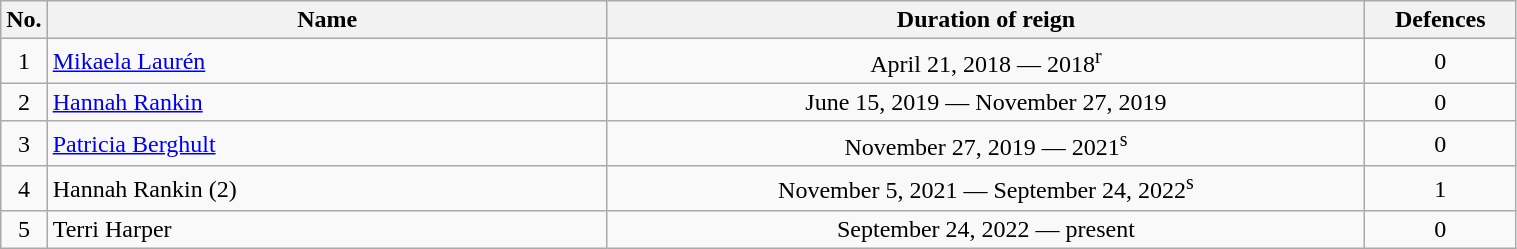<table class="wikitable" width=80%>
<tr>
<th width=3%>No.</th>
<th width=37%>Name</th>
<th width=50%>Duration of reign</th>
<th width=10%>Defences</th>
</tr>
<tr align=center>
<td>1</td>
<td align=left> <a href='#'>Mikaela Laurén</a></td>
<td>April 21, 2018 — 2018<sup>r</sup></td>
<td>0</td>
</tr>
<tr align=center>
<td>2</td>
<td align=left> <a href='#'>Hannah Rankin</a></td>
<td>June 15, 2019 — November 27, 2019</td>
<td>0</td>
</tr>
<tr align=center>
<td>3</td>
<td align=left> <a href='#'>Patricia Berghult</a></td>
<td>November 27, 2019 — 2021<sup>s</sup></td>
<td>0</td>
</tr>
<tr align=center>
<td>4</td>
<td align=left> Hannah Rankin (2)</td>
<td>November 5, 2021 — September 24, 2022<sup>s</sup></td>
<td>1</td>
</tr>
<tr align=center>
<td>5</td>
<td align=left> Terri Harper</td>
<td>September 24, 2022 — present</td>
<td>0</td>
</tr>
</table>
